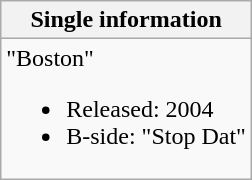<table class="wikitable">
<tr>
<th>Single information</th>
</tr>
<tr>
<td align="left">"Boston"<br><ul><li>Released: 2004</li><li>B-side: "Stop Dat"</li></ul></td>
</tr>
</table>
